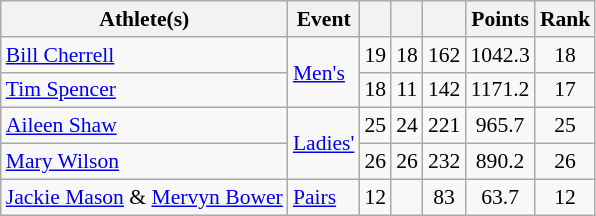<table class="wikitable" style="font-size:90%">
<tr>
<th>Athlete(s)</th>
<th>Event</th>
<th></th>
<th></th>
<th></th>
<th>Points</th>
<th>Rank</th>
</tr>
<tr align="center">
<td align="left"><a href='#'>Bill Cherrell</a></td>
<td align="left" rowspan=2><a href='#'>Men's</a></td>
<td>19</td>
<td>18</td>
<td>162</td>
<td>1042.3</td>
<td>18</td>
</tr>
<tr align="center">
<td align="left"><a href='#'>Tim Spencer</a></td>
<td>18</td>
<td>11</td>
<td>142</td>
<td>1171.2</td>
<td>17</td>
</tr>
<tr align="center">
<td align="left"><a href='#'>Aileen Shaw</a></td>
<td align="left" rowspan=2><a href='#'>Ladies'</a></td>
<td>25</td>
<td>24</td>
<td>221</td>
<td>965.7</td>
<td>25</td>
</tr>
<tr align="center">
<td align="left"><a href='#'>Mary Wilson</a></td>
<td>26</td>
<td>26</td>
<td>232</td>
<td>890.2</td>
<td>26</td>
</tr>
<tr align="center">
<td align="left"><a href='#'>Jackie Mason</a> & <a href='#'>Mervyn Bower</a></td>
<td align="left" rowspan=2><a href='#'>Pairs</a></td>
<td>12</td>
<td></td>
<td>83</td>
<td>63.7</td>
<td>12</td>
</tr>
</table>
